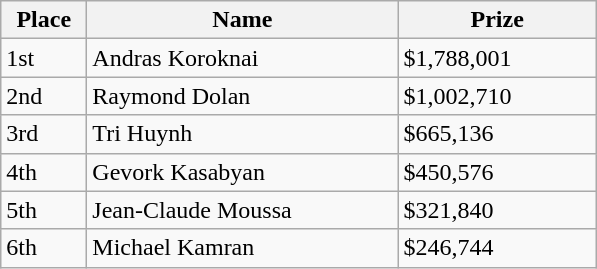<table class="wikitable">
<tr>
<th width="50">Place</th>
<th width="200">Name</th>
<th width="125">Prize</th>
</tr>
<tr>
<td>1st</td>
<td>Andras Koroknai</td>
<td>$1,788,001</td>
</tr>
<tr>
<td>2nd</td>
<td>Raymond Dolan</td>
<td>$1,002,710</td>
</tr>
<tr>
<td>3rd</td>
<td>Tri Huynh</td>
<td>$665,136</td>
</tr>
<tr>
<td>4th</td>
<td>Gevork Kasabyan</td>
<td>$450,576</td>
</tr>
<tr>
<td>5th</td>
<td>Jean-Claude Moussa</td>
<td>$321,840</td>
</tr>
<tr>
<td>6th</td>
<td>Michael Kamran</td>
<td>$246,744</td>
</tr>
</table>
